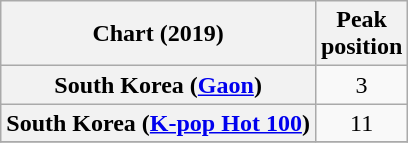<table class="wikitable sortable plainrowheaders" style="text-align:center">
<tr>
<th scope="col">Chart (2019)</th>
<th scope="col">Peak<br>position</th>
</tr>
<tr>
<th scope="row">South Korea (<a href='#'>Gaon</a>)</th>
<td>3</td>
</tr>
<tr>
<th scope="row">South Korea (<a href='#'>K-pop Hot 100</a>)</th>
<td>11</td>
</tr>
<tr>
</tr>
</table>
